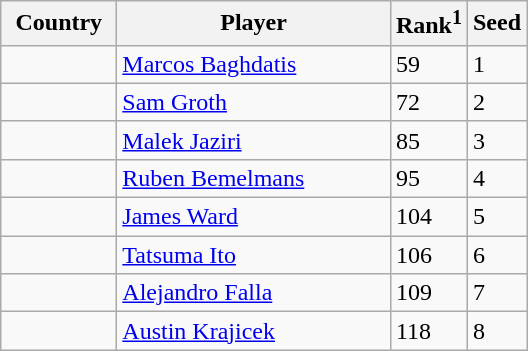<table class="sortable wikitable">
<tr>
<th width="70">Country</th>
<th width="175">Player</th>
<th>Rank<sup>1</sup></th>
<th>Seed</th>
</tr>
<tr>
<td></td>
<td><a href='#'>Marcos Baghdatis</a></td>
<td>59</td>
<td>1</td>
</tr>
<tr>
<td></td>
<td><a href='#'>Sam Groth</a></td>
<td>72</td>
<td>2</td>
</tr>
<tr>
<td></td>
<td><a href='#'>Malek Jaziri</a></td>
<td>85</td>
<td>3</td>
</tr>
<tr>
<td></td>
<td><a href='#'>Ruben Bemelmans</a></td>
<td>95</td>
<td>4</td>
</tr>
<tr>
<td></td>
<td><a href='#'>James Ward</a></td>
<td>104</td>
<td>5</td>
</tr>
<tr>
<td></td>
<td><a href='#'>Tatsuma Ito</a></td>
<td>106</td>
<td>6</td>
</tr>
<tr>
<td></td>
<td><a href='#'>Alejandro Falla</a></td>
<td>109</td>
<td>7</td>
</tr>
<tr>
<td></td>
<td><a href='#'>Austin Krajicek</a></td>
<td>118</td>
<td>8</td>
</tr>
</table>
